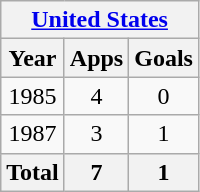<table class="wikitable" style="text-align:center">
<tr>
<th colspan=3><a href='#'>United States</a></th>
</tr>
<tr>
<th>Year</th>
<th>Apps</th>
<th>Goals</th>
</tr>
<tr>
<td>1985</td>
<td>4</td>
<td>0</td>
</tr>
<tr>
<td>1987</td>
<td>3</td>
<td>1</td>
</tr>
<tr>
<th>Total</th>
<th>7</th>
<th>1</th>
</tr>
</table>
